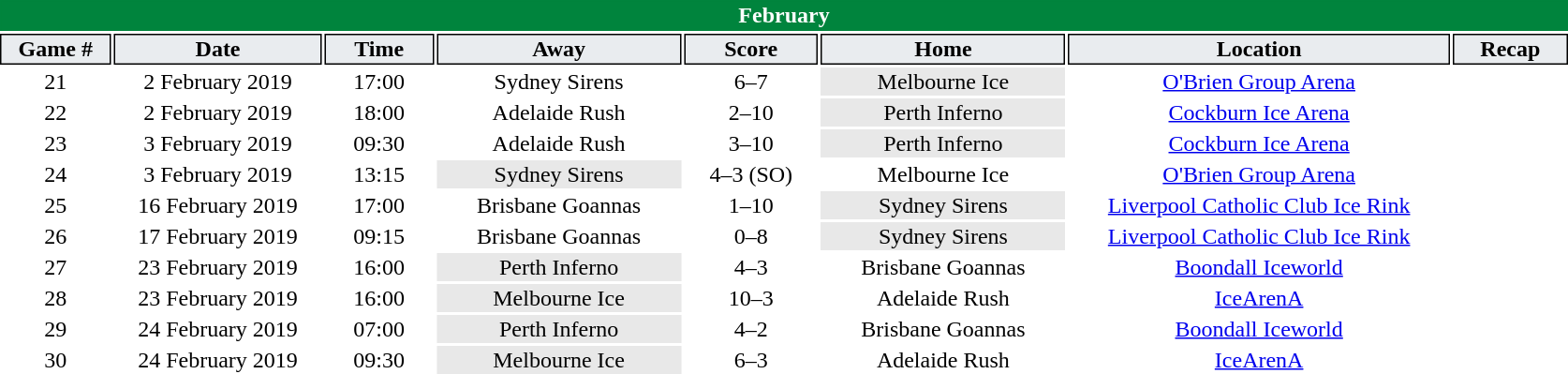<table class="toccolours" style="width:70em;text-align: center">
<tr>
<th colspan="8" style="background:#00843d;color:white;border:#00843d 1px solid">February</th>
</tr>
<tr>
<th style="background:#e9ecef;color:black;border:#000000 1px solid; width: 40px">Game #</th>
<th style="background:#e9ecef;color:black;border:#000000 1px solid; width: 80px">Date</th>
<th style="background:#e9ecef;color:black;border:#000000 1px solid; width: 40px">Time</th>
<th style="background:#e9ecef;color:black;border:#000000 1px solid; width: 95px">Away</th>
<th style="background:#e9ecef;color:black;border:#000000 1px solid; width: 50px">Score</th>
<th style="background:#e9ecef;color:black;border:#000000 1px solid; width: 95px">Home</th>
<th style="background:#e9ecef;color:black;border:#000000 1px solid; width: 150px">Location</th>
<th style="background:#e9ecef;color:black;border:#000000 1px solid; width: 40px">Recap</th>
</tr>
<tr>
<td>21</td>
<td>2 February 2019</td>
<td>17:00</td>
<td>Sydney Sirens</td>
<td>6–7</td>
<td bgcolor="#e8e8e8">Melbourne Ice</td>
<td><a href='#'>O'Brien Group Arena</a></td>
<td></td>
</tr>
<tr>
<td>22</td>
<td>2 February 2019</td>
<td>18:00</td>
<td>Adelaide Rush</td>
<td>2–10</td>
<td bgcolor="#e8e8e8">Perth Inferno</td>
<td><a href='#'>Cockburn Ice Arena</a></td>
<td></td>
</tr>
<tr>
<td>23</td>
<td>3 February 2019</td>
<td>09:30</td>
<td>Adelaide Rush</td>
<td>3–10</td>
<td bgcolor="#e8e8e8">Perth Inferno</td>
<td><a href='#'>Cockburn Ice Arena</a></td>
<td></td>
</tr>
<tr>
<td>24</td>
<td>3 February 2019</td>
<td>13:15</td>
<td bgcolor="#e8e8e8">Sydney Sirens</td>
<td>4–3 (SO)</td>
<td>Melbourne Ice</td>
<td><a href='#'>O'Brien Group Arena</a></td>
<td></td>
</tr>
<tr>
<td>25</td>
<td>16 February 2019</td>
<td>17:00</td>
<td>Brisbane Goannas</td>
<td>1–10</td>
<td bgcolor="#e8e8e8">Sydney Sirens</td>
<td><a href='#'>Liverpool Catholic Club Ice Rink</a></td>
<td></td>
</tr>
<tr>
<td>26</td>
<td>17 February 2019</td>
<td>09:15</td>
<td>Brisbane Goannas</td>
<td>0–8</td>
<td bgcolor="#e8e8e8">Sydney Sirens</td>
<td><a href='#'>Liverpool Catholic Club Ice Rink</a></td>
<td></td>
</tr>
<tr>
<td>27</td>
<td>23 February 2019</td>
<td>16:00</td>
<td bgcolor="#e8e8e8">Perth Inferno</td>
<td>4–3</td>
<td>Brisbane Goannas</td>
<td><a href='#'>Boondall Iceworld</a></td>
<td></td>
</tr>
<tr>
<td>28</td>
<td>23 February 2019</td>
<td>16:00</td>
<td bgcolor="#e8e8e8">Melbourne Ice</td>
<td>10–3</td>
<td>Adelaide Rush</td>
<td><a href='#'>IceArenA</a></td>
<td></td>
</tr>
<tr>
<td>29</td>
<td>24 February 2019</td>
<td>07:00</td>
<td bgcolor="#e8e8e8">Perth Inferno</td>
<td>4–2</td>
<td>Brisbane Goannas</td>
<td><a href='#'>Boondall Iceworld</a></td>
<td></td>
</tr>
<tr>
<td>30</td>
<td>24 February 2019</td>
<td>09:30</td>
<td bgcolor="#e8e8e8">Melbourne Ice</td>
<td>6–3</td>
<td>Adelaide Rush</td>
<td><a href='#'>IceArenA</a></td>
<td></td>
</tr>
<tr>
</tr>
</table>
